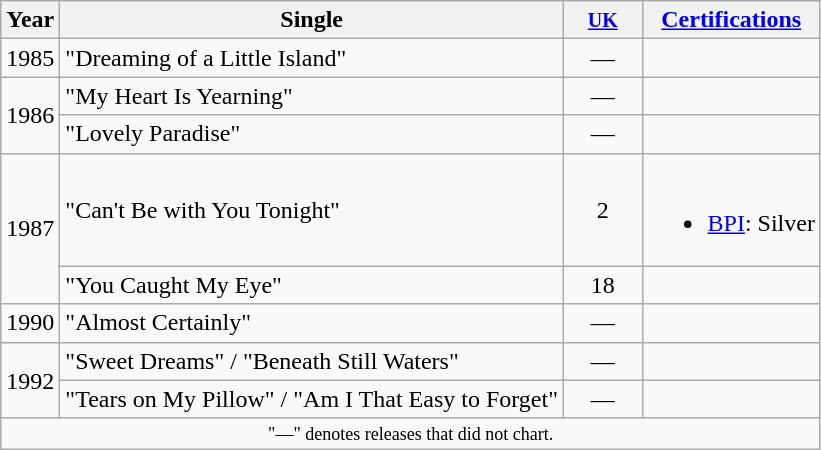<table class="wikitable">
<tr>
<th>Year</th>
<th>Single</th>
<th style="width:45px;"><small><a href='#'>UK</a></small><br></th>
<th><a href='#'>Certifications</a></th>
</tr>
<tr>
<td rowspan="1">1985</td>
<td>"Dreaming of a Little Island"</td>
<td align=center>—</td>
<td></td>
</tr>
<tr>
<td rowspan="2">1986</td>
<td>"My Heart Is Yearning"</td>
<td align=center>—</td>
<td></td>
</tr>
<tr>
<td>"Lovely Paradise"</td>
<td align=center>—</td>
<td></td>
</tr>
<tr>
<td rowspan="2">1987</td>
<td>"Can't Be with You Tonight"</td>
<td align=center>2</td>
<td><br><ul><li><a href='#'>BPI</a>: Silver</li></ul></td>
</tr>
<tr>
<td>"You Caught My Eye"</td>
<td align=center>18</td>
<td></td>
</tr>
<tr>
<td rowspan="1">1990</td>
<td>"Almost Certainly"</td>
<td align=center>—</td>
<td></td>
</tr>
<tr>
<td rowspan="2">1992</td>
<td>"Sweet Dreams" / "Beneath Still Waters"</td>
<td align=center>—</td>
<td></td>
</tr>
<tr>
<td>"Tears on My Pillow" / "Am I That Easy to Forget"</td>
<td align=center>—</td>
<td></td>
</tr>
<tr>
<td colspan="7" style="text-align:center; font-size:9pt;">"—" denotes releases that did not chart.</td>
</tr>
</table>
